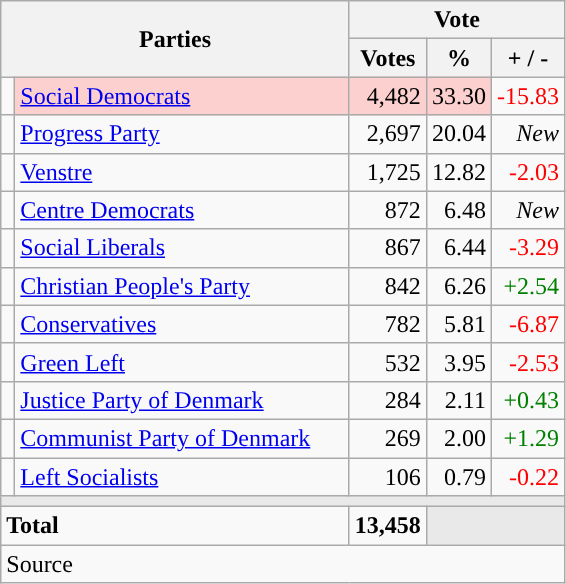<table class="wikitable" style="text-align:right;">
<tr>
<th style="text-align:centre;" rowspan="2" colspan="2" width="225">Parties</th>
<th colspan="3">Vote</th>
</tr>
<tr>
<th width="15">Votes</th>
<th width="15">%</th>
<th width="15">+ / -</th>
</tr>
<tr>
<td width="2" style="color:inherit;background:"></td>
<td bgcolor=#fbd0ce  align="left"><a href='#'>Social Democrats</a></td>
<td bgcolor=#fbd0ce>4,482</td>
<td bgcolor=#fbd0ce>33.30</td>
<td style=color:red;>-15.83</td>
</tr>
<tr>
<td width="2" style="color:inherit;background:"></td>
<td align="left"><a href='#'>Progress Party</a></td>
<td>2,697</td>
<td>20.04</td>
<td><em>New</em></td>
</tr>
<tr>
<td width="2" style="color:inherit;background:"></td>
<td align="left"><a href='#'>Venstre</a></td>
<td>1,725</td>
<td>12.82</td>
<td style=color:red;>-2.03</td>
</tr>
<tr>
<td width="2" style="color:inherit;background:"></td>
<td align="left"><a href='#'>Centre Democrats</a></td>
<td>872</td>
<td>6.48</td>
<td><em>New</em></td>
</tr>
<tr>
<td width="2" style="color:inherit;background:"></td>
<td align="left"><a href='#'>Social Liberals</a></td>
<td>867</td>
<td>6.44</td>
<td style=color:red;>-3.29</td>
</tr>
<tr>
<td width="2" style="color:inherit;background:"></td>
<td align="left"><a href='#'>Christian People's Party</a></td>
<td>842</td>
<td>6.26</td>
<td style=color:green;>+2.54</td>
</tr>
<tr>
<td width="2" style="color:inherit;background:"></td>
<td align="left"><a href='#'>Conservatives</a></td>
<td>782</td>
<td>5.81</td>
<td style=color:red;>-6.87</td>
</tr>
<tr>
<td width="2" style="color:inherit;background:"></td>
<td align="left"><a href='#'>Green Left</a></td>
<td>532</td>
<td>3.95</td>
<td style=color:red;>-2.53</td>
</tr>
<tr>
<td width="2" style="color:inherit;background:"></td>
<td align="left"><a href='#'>Justice Party of Denmark</a></td>
<td>284</td>
<td>2.11</td>
<td style=color:green;>+0.43</td>
</tr>
<tr>
<td width="2" style="color:inherit;background:"></td>
<td align="left"><a href='#'>Communist Party of Denmark</a></td>
<td>269</td>
<td>2.00</td>
<td style=color:green;>+1.29</td>
</tr>
<tr>
<td width="2" style="color:inherit;background:"></td>
<td align="left"><a href='#'>Left Socialists</a></td>
<td>106</td>
<td>0.79</td>
<td style=color:red;>-0.22</td>
</tr>
<tr>
<td colspan="7" bgcolor="#E9E9E9"></td>
</tr>
<tr>
<td align="left" colspan="2"><strong>Total</strong></td>
<td><strong>13,458</strong></td>
<td bgcolor="#E9E9E9" colspan="2"></td>
</tr>
<tr>
<td align="left" colspan="6">Source</td>
</tr>
</table>
